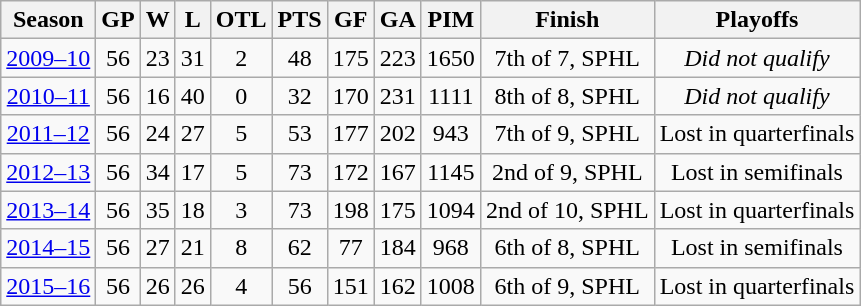<table class="wikitable" style="text-align:center">
<tr>
<th>Season</th>
<th>GP</th>
<th>W</th>
<th>L</th>
<th>OTL</th>
<th>PTS</th>
<th>GF</th>
<th>GA</th>
<th>PIM</th>
<th>Finish</th>
<th>Playoffs</th>
</tr>
<tr>
<td><a href='#'>2009–10</a></td>
<td>56</td>
<td>23</td>
<td>31</td>
<td>2</td>
<td>48</td>
<td>175</td>
<td>223</td>
<td>1650</td>
<td>7th of 7, SPHL</td>
<td><em>Did not qualify</em></td>
</tr>
<tr>
<td><a href='#'>2010–11</a></td>
<td>56</td>
<td>16</td>
<td>40</td>
<td>0</td>
<td>32</td>
<td>170</td>
<td>231</td>
<td>1111</td>
<td>8th of 8, SPHL</td>
<td><em>Did not qualify</em></td>
</tr>
<tr>
<td><a href='#'>2011–12</a></td>
<td>56</td>
<td>24</td>
<td>27</td>
<td>5</td>
<td>53</td>
<td>177</td>
<td>202</td>
<td>943</td>
<td>7th of 9, SPHL</td>
<td>Lost in quarterfinals</td>
</tr>
<tr>
<td><a href='#'>2012–13</a></td>
<td>56</td>
<td>34</td>
<td>17</td>
<td>5</td>
<td>73</td>
<td>172</td>
<td>167</td>
<td>1145</td>
<td>2nd of 9, SPHL</td>
<td>Lost in semifinals</td>
</tr>
<tr>
<td><a href='#'>2013–14</a></td>
<td>56</td>
<td>35</td>
<td>18</td>
<td>3</td>
<td>73</td>
<td>198</td>
<td>175</td>
<td>1094</td>
<td>2nd of 10, SPHL</td>
<td>Lost in quarterfinals</td>
</tr>
<tr>
<td><a href='#'>2014–15</a></td>
<td>56</td>
<td>27</td>
<td>21</td>
<td>8</td>
<td>62</td>
<td>77</td>
<td>184</td>
<td>968</td>
<td>6th of 8, SPHL</td>
<td>Lost in semifinals</td>
</tr>
<tr>
<td><a href='#'>2015–16</a></td>
<td>56</td>
<td>26</td>
<td>26</td>
<td>4</td>
<td>56</td>
<td>151</td>
<td>162</td>
<td>1008</td>
<td>6th of 9, SPHL</td>
<td>Lost in quarterfinals</td>
</tr>
</table>
